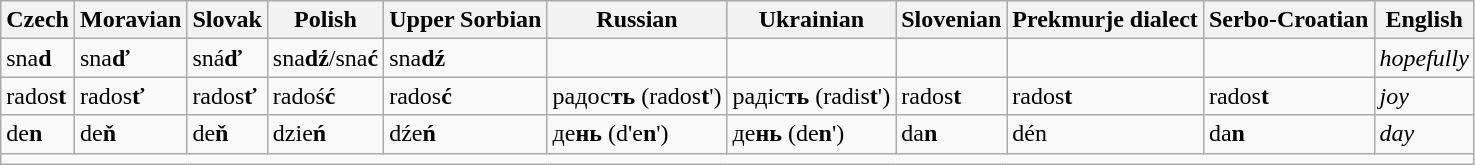<table class="wikitable">
<tr>
<th>Czech</th>
<th>Moravian</th>
<th>Slovak</th>
<th>Polish</th>
<th>Upper Sorbian</th>
<th>Russian</th>
<th>Ukrainian</th>
<th>Slovenian</th>
<th>Prekmurje dialect</th>
<th>Serbo-Croatian</th>
<th>English</th>
</tr>
<tr>
<td>sna<strong>d</strong></td>
<td>sna<strong>ď</strong></td>
<td>sná<strong>ď</strong></td>
<td>sna<strong>dź</strong>/sna<strong>ć</strong></td>
<td>sna<strong>dź</strong></td>
<td></td>
<td></td>
<td></td>
<td></td>
<td></td>
<td><em>hopefully</em></td>
</tr>
<tr>
<td>rados<strong>t</strong></td>
<td>rados<strong>ť</strong></td>
<td>rados<strong>ť</strong></td>
<td>radoś<strong>ć</strong></td>
<td>rados<strong>ć</strong></td>
<td>радос<strong>ть</strong> (rados<strong>t</strong>')</td>
<td>радіс<strong>ть</strong> (radis<strong>t</strong>')</td>
<td>rados<strong>t</strong></td>
<td>rados<strong>t</strong></td>
<td>rados<strong>t</strong></td>
<td><em>joy</em></td>
</tr>
<tr>
<td>de<strong>n</strong></td>
<td>de<strong>ň</strong></td>
<td>de<strong>ň</strong></td>
<td>dzie<strong>ń</strong></td>
<td>dźe<strong>ń</strong></td>
<td>де<strong>нь</strong> (d'e<strong>n</strong>')</td>
<td>де<strong>нь</strong> (de<strong>n</strong>')</td>
<td>da<strong>n</strong></td>
<td>dén</td>
<td>da<strong>n</strong></td>
<td><em>day</em></td>
</tr>
<tr>
<td colspan="11"></td>
</tr>
</table>
